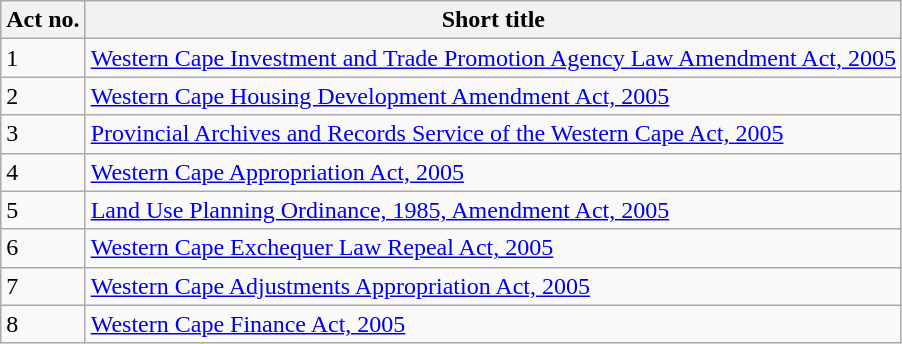<table class="wikitable">
<tr>
<th>Act no.</th>
<th>Short title</th>
</tr>
<tr>
<td>1</td>
<td><a href='#'>Western Cape Investment and Trade Promotion Agency Law Amendment Act, 2005</a></td>
</tr>
<tr>
<td>2</td>
<td><a href='#'>Western Cape Housing Development Amendment Act, 2005</a></td>
</tr>
<tr>
<td>3</td>
<td><a href='#'>Provincial Archives and Records Service of the Western Cape Act, 2005</a></td>
</tr>
<tr>
<td>4</td>
<td><a href='#'>Western Cape Appropriation Act, 2005</a></td>
</tr>
<tr>
<td>5</td>
<td><a href='#'>Land Use Planning Ordinance, 1985, Amendment Act, 2005</a></td>
</tr>
<tr>
<td>6</td>
<td><a href='#'>Western Cape Exchequer Law Repeal Act, 2005</a></td>
</tr>
<tr>
<td>7</td>
<td><a href='#'>Western Cape Adjustments Appropriation Act, 2005</a></td>
</tr>
<tr>
<td>8</td>
<td><a href='#'>Western Cape Finance Act, 2005</a></td>
</tr>
</table>
